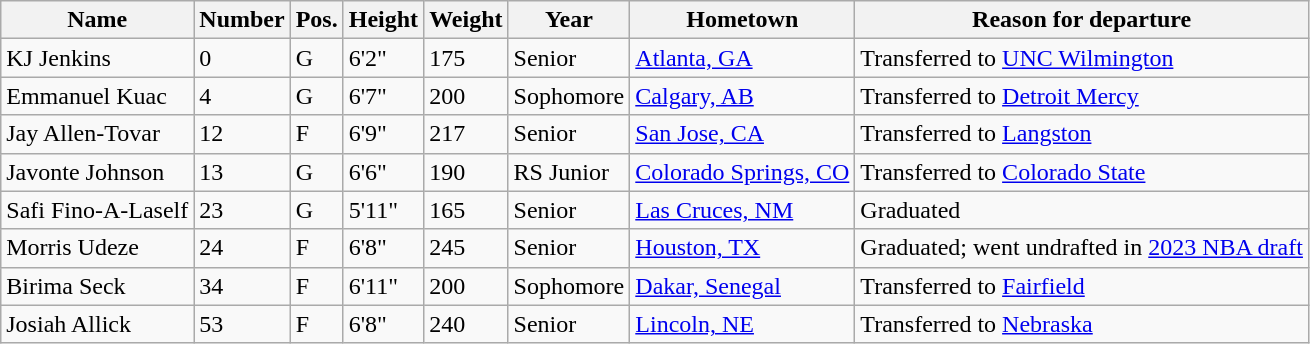<table class="wikitable sortable" border="1">
<tr>
<th>Name</th>
<th>Number</th>
<th>Pos.</th>
<th>Height</th>
<th>Weight</th>
<th>Year</th>
<th>Hometown</th>
<th class="unsortable">Reason for departure</th>
</tr>
<tr>
<td>KJ Jenkins</td>
<td>0</td>
<td>G</td>
<td>6'2"</td>
<td>175</td>
<td>Senior</td>
<td><a href='#'>Atlanta, GA</a></td>
<td>Transferred to <a href='#'>UNC Wilmington</a></td>
</tr>
<tr>
<td>Emmanuel Kuac</td>
<td>4</td>
<td>G</td>
<td>6'7"</td>
<td>200</td>
<td>Sophomore</td>
<td><a href='#'>Calgary, AB</a></td>
<td>Transferred to <a href='#'>Detroit Mercy</a></td>
</tr>
<tr>
<td>Jay Allen-Tovar</td>
<td>12</td>
<td>F</td>
<td>6'9"</td>
<td>217</td>
<td>Senior</td>
<td><a href='#'>San Jose, CA</a></td>
<td>Transferred to <a href='#'>Langston</a></td>
</tr>
<tr>
<td>Javonte Johnson</td>
<td>13</td>
<td>G</td>
<td>6'6"</td>
<td>190</td>
<td>RS Junior</td>
<td><a href='#'>Colorado Springs, CO</a></td>
<td>Transferred to <a href='#'>Colorado State</a></td>
</tr>
<tr>
<td>Safi Fino-A-Laself</td>
<td>23</td>
<td>G</td>
<td>5'11"</td>
<td>165</td>
<td>Senior</td>
<td><a href='#'>Las Cruces, NM</a></td>
<td>Graduated</td>
</tr>
<tr>
<td>Morris Udeze</td>
<td>24</td>
<td>F</td>
<td>6'8"</td>
<td>245</td>
<td>Senior</td>
<td><a href='#'>Houston, TX</a></td>
<td>Graduated; went undrafted in <a href='#'>2023 NBA draft</a></td>
</tr>
<tr>
<td>Birima Seck</td>
<td>34</td>
<td>F</td>
<td>6'11"</td>
<td>200</td>
<td>Sophomore</td>
<td><a href='#'>Dakar, Senegal</a></td>
<td>Transferred to <a href='#'>Fairfield</a></td>
</tr>
<tr>
<td>Josiah Allick</td>
<td>53</td>
<td>F</td>
<td>6'8"</td>
<td>240</td>
<td>Senior</td>
<td><a href='#'>Lincoln, NE</a></td>
<td>Transferred to <a href='#'>Nebraska</a></td>
</tr>
</table>
